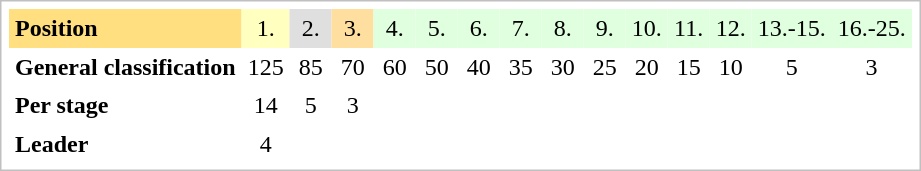<table class="sortable" cellpadding="4" cellspacing="0" style="border: 1px solid silver; color: black; margin: 0 0 0.5em 0; background-color: white; padding: 5px; text-align: left; vertical-align: top; line-height: 1.1em;">
<tr>
<th scope=col; align="left" bgcolor="FFDF80">Position</th>
<td width=20 bgcolor="#ffffbf" align="center">1.</td>
<td width=20 bgcolor="#dfdfdf" align="center">2.</td>
<td width=20 bgcolor="#ffdf9f" align="center">3.</td>
<td width=20 bgcolor="#dfffdf" align="center">4.</td>
<td width=20 bgcolor="#dfffdf" align="center">5.</td>
<td width=20 bgcolor="#dfffdf" align="center">6.</td>
<td width=20 bgcolor="#dfffdf" align="center">7.</td>
<td width=20 bgcolor="#dfffdf" align="center">8.</td>
<td width=20 bgcolor="#dfffdf" align="center">9.</td>
<td width=20 bgcolor="#dfffdf" align="center">10.</td>
<td width=20 bgcolor="#dfffdf" align="center">11.</td>
<td width=20 bgcolor="#dfffdf" align="center">12.</td>
<td width=20 bgcolor="#dfffdf" align="center">13.-15.</td>
<td width=20 bgcolor="#dfffdf" align="center">16.-25.</td>
</tr>
<tr>
<td><strong>General classification</strong></td>
<td align="center">125</td>
<td align="center">85</td>
<td align="center">70</td>
<td align="center">60</td>
<td align="center">50</td>
<td align="center">40</td>
<td align="center">35</td>
<td align="center">30</td>
<td align="center">25</td>
<td align="center">20</td>
<td align="center">15</td>
<td align="center">10</td>
<td align="center">5</td>
<td align="center">3</td>
</tr>
<tr>
<td><strong>Per stage</strong></td>
<td align="center">14</td>
<td align="center">5</td>
<td align="center">3</td>
<td align="center" colspan="10"></td>
</tr>
<tr>
<td><strong>Leader</strong></td>
<td align="center">4</td>
<td align="center" colspan="16"></td>
</tr>
</table>
